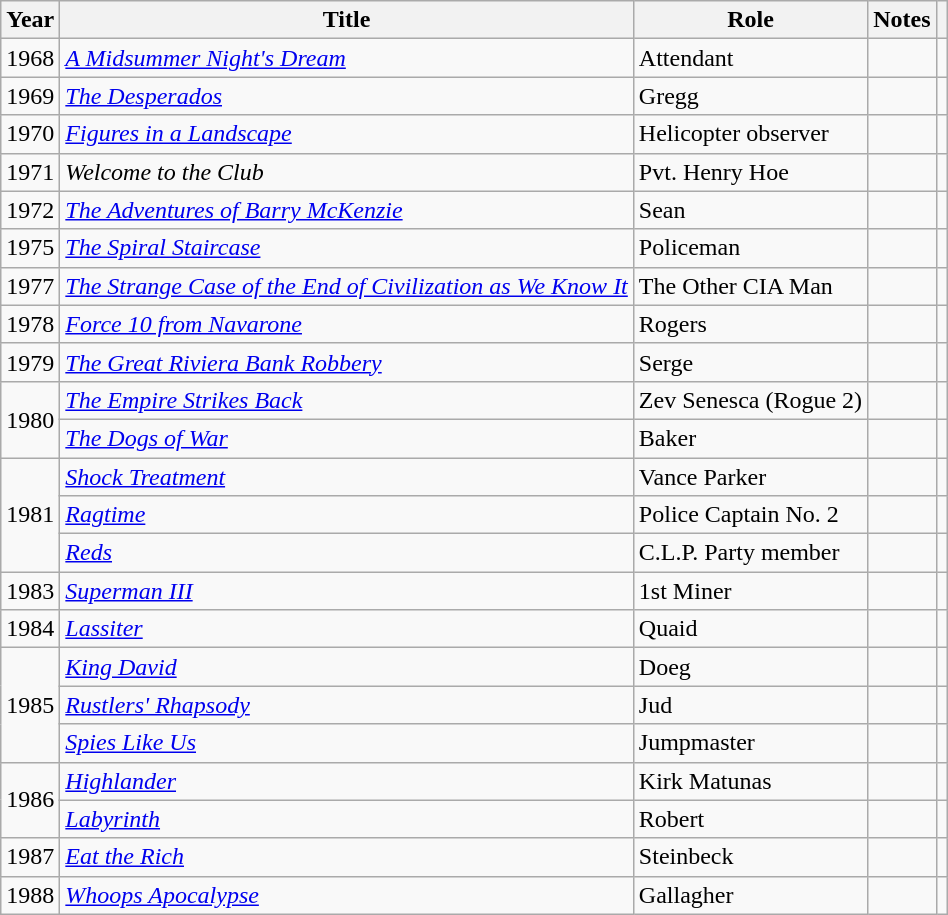<table class="wikitable">
<tr>
<th>Year</th>
<th>Title</th>
<th>Role</th>
<th>Notes</th>
<th></th>
</tr>
<tr>
<td>1968</td>
<td><em><a href='#'>A Midsummer Night's Dream</a></em></td>
<td>Attendant</td>
<td></td>
<td></td>
</tr>
<tr>
<td>1969</td>
<td><em><a href='#'>The Desperados</a></em></td>
<td>Gregg</td>
<td></td>
<td></td>
</tr>
<tr>
<td>1970</td>
<td><em><a href='#'>Figures in a Landscape</a></em></td>
<td>Helicopter observer</td>
<td></td>
<td></td>
</tr>
<tr>
<td>1971</td>
<td><em>Welcome to the Club</em></td>
<td>Pvt. Henry Hoe</td>
<td></td>
<td></td>
</tr>
<tr>
<td>1972</td>
<td><em><a href='#'>The Adventures of Barry McKenzie</a></em></td>
<td>Sean</td>
<td></td>
<td></td>
</tr>
<tr>
<td>1975</td>
<td><em><a href='#'>The Spiral Staircase</a></em></td>
<td>Policeman</td>
<td></td>
<td></td>
</tr>
<tr>
<td>1977</td>
<td><em><a href='#'>The Strange Case of the End of Civilization as We Know It</a></em></td>
<td>The Other CIA Man</td>
<td></td>
<td></td>
</tr>
<tr>
<td>1978</td>
<td><em><a href='#'>Force 10 from Navarone</a></em></td>
<td>Rogers</td>
<td></td>
<td></td>
</tr>
<tr>
<td>1979</td>
<td><em><a href='#'>The Great Riviera Bank Robbery</a></em></td>
<td>Serge</td>
<td></td>
<td></td>
</tr>
<tr>
<td rowspan="2">1980</td>
<td><em><a href='#'>The Empire Strikes Back</a></em></td>
<td>Zev Senesca (Rogue 2)</td>
<td></td>
<td></td>
</tr>
<tr>
<td><em><a href='#'>The Dogs of War</a></em></td>
<td>Baker</td>
<td></td>
<td></td>
</tr>
<tr>
<td rowspan="3">1981</td>
<td><em><a href='#'>Shock Treatment</a></em></td>
<td>Vance Parker</td>
<td></td>
<td></td>
</tr>
<tr>
<td><em><a href='#'>Ragtime</a></em></td>
<td>Police Captain No. 2</td>
<td></td>
<td></td>
</tr>
<tr>
<td><em><a href='#'>Reds</a></em></td>
<td>C.L.P. Party member</td>
<td></td>
<td></td>
</tr>
<tr>
<td>1983</td>
<td><em><a href='#'>Superman III</a></em></td>
<td>1st Miner</td>
<td></td>
<td></td>
</tr>
<tr>
<td>1984</td>
<td><em><a href='#'>Lassiter</a></em></td>
<td>Quaid</td>
<td></td>
<td></td>
</tr>
<tr>
<td rowspan="3">1985</td>
<td><em><a href='#'>King David</a></em></td>
<td>Doeg</td>
<td></td>
<td></td>
</tr>
<tr>
<td><em><a href='#'>Rustlers' Rhapsody</a></em></td>
<td>Jud</td>
<td></td>
<td></td>
</tr>
<tr>
<td><em><a href='#'>Spies Like Us</a></em></td>
<td>Jumpmaster</td>
<td></td>
<td></td>
</tr>
<tr>
<td rowspan="2">1986</td>
<td><em><a href='#'>Highlander</a></em></td>
<td>Kirk Matunas</td>
<td></td>
<td></td>
</tr>
<tr>
<td><em><a href='#'>Labyrinth</a></em></td>
<td>Robert</td>
<td></td>
<td></td>
</tr>
<tr>
<td>1987</td>
<td><em><a href='#'>Eat the Rich</a></em></td>
<td>Steinbeck</td>
<td></td>
<td></td>
</tr>
<tr>
<td>1988</td>
<td><em><a href='#'>Whoops Apocalypse</a></em></td>
<td>Gallagher</td>
<td></td>
<td></td>
</tr>
</table>
